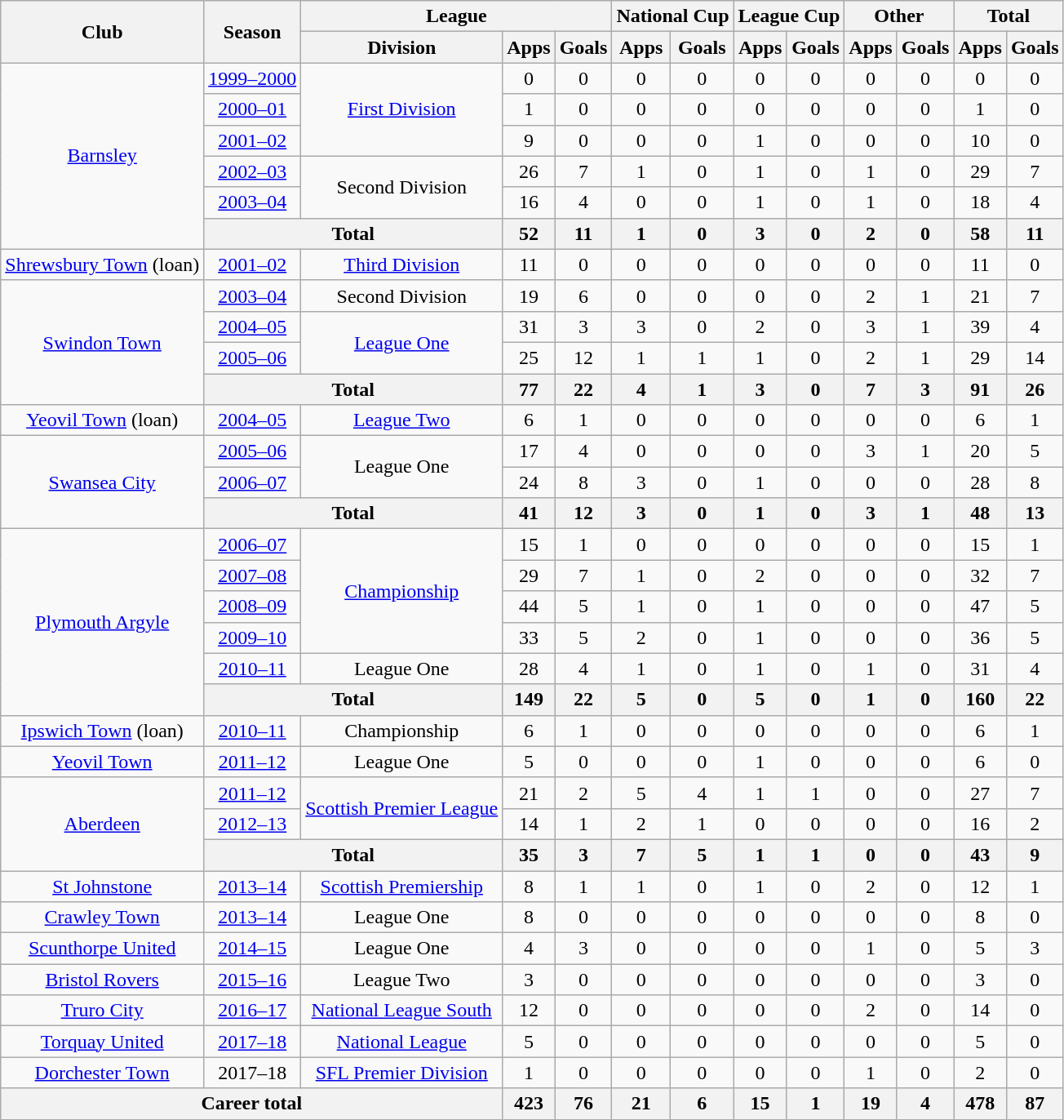<table class="wikitable" style="text-align:center">
<tr>
<th rowspan="2">Club</th>
<th rowspan="2">Season</th>
<th colspan="3">League</th>
<th colspan="2">National Cup</th>
<th colspan="2">League Cup</th>
<th colspan="2">Other</th>
<th colspan="2">Total</th>
</tr>
<tr>
<th>Division</th>
<th>Apps</th>
<th>Goals</th>
<th>Apps</th>
<th>Goals</th>
<th>Apps</th>
<th>Goals</th>
<th>Apps</th>
<th>Goals</th>
<th>Apps</th>
<th>Goals</th>
</tr>
<tr>
<td rowspan="6"><a href='#'>Barnsley</a></td>
<td><a href='#'>1999–2000</a></td>
<td rowspan="3"><a href='#'>First Division</a></td>
<td>0</td>
<td>0</td>
<td>0</td>
<td>0</td>
<td>0</td>
<td>0</td>
<td>0</td>
<td>0</td>
<td>0</td>
<td>0</td>
</tr>
<tr>
<td><a href='#'>2000–01</a></td>
<td>1</td>
<td>0</td>
<td>0</td>
<td>0</td>
<td>0</td>
<td>0</td>
<td>0</td>
<td>0</td>
<td>1</td>
<td>0</td>
</tr>
<tr>
<td><a href='#'>2001–02</a></td>
<td>9</td>
<td>0</td>
<td>0</td>
<td>0</td>
<td>1</td>
<td>0</td>
<td>0</td>
<td>0</td>
<td>10</td>
<td>0</td>
</tr>
<tr>
<td><a href='#'>2002–03</a></td>
<td rowspan="2">Second Division</td>
<td>26</td>
<td>7</td>
<td>1</td>
<td>0</td>
<td>1</td>
<td>0</td>
<td>1</td>
<td>0</td>
<td>29</td>
<td>7</td>
</tr>
<tr>
<td><a href='#'>2003–04</a></td>
<td>16</td>
<td>4</td>
<td>0</td>
<td>0</td>
<td>1</td>
<td>0</td>
<td>1</td>
<td>0</td>
<td>18</td>
<td>4</td>
</tr>
<tr>
<th colspan="2">Total</th>
<th>52</th>
<th>11</th>
<th>1</th>
<th>0</th>
<th>3</th>
<th>0</th>
<th>2</th>
<th>0</th>
<th>58</th>
<th>11</th>
</tr>
<tr>
<td><a href='#'>Shrewsbury Town</a> (loan)</td>
<td><a href='#'>2001–02</a></td>
<td><a href='#'>Third Division</a></td>
<td>11</td>
<td>0</td>
<td>0</td>
<td>0</td>
<td>0</td>
<td>0</td>
<td>0</td>
<td>0</td>
<td>11</td>
<td>0</td>
</tr>
<tr>
<td rowspan=4><a href='#'>Swindon Town</a></td>
<td><a href='#'>2003–04</a></td>
<td>Second Division</td>
<td>19</td>
<td>6</td>
<td>0</td>
<td>0</td>
<td>0</td>
<td>0</td>
<td>2</td>
<td>1</td>
<td>21</td>
<td>7</td>
</tr>
<tr>
<td><a href='#'>2004–05</a></td>
<td rowspan="2"><a href='#'>League One</a></td>
<td>31</td>
<td>3</td>
<td>3</td>
<td>0</td>
<td>2</td>
<td>0</td>
<td>3</td>
<td>1</td>
<td>39</td>
<td>4</td>
</tr>
<tr>
<td><a href='#'>2005–06</a></td>
<td>25</td>
<td>12</td>
<td>1</td>
<td>1</td>
<td>1</td>
<td>0</td>
<td>2</td>
<td>1</td>
<td>29</td>
<td>14</td>
</tr>
<tr>
<th colspan="2">Total</th>
<th>77</th>
<th>22</th>
<th>4</th>
<th>1</th>
<th>3</th>
<th>0</th>
<th>7</th>
<th>3</th>
<th>91</th>
<th>26</th>
</tr>
<tr>
<td><a href='#'>Yeovil Town</a> (loan)</td>
<td><a href='#'>2004–05</a></td>
<td><a href='#'>League Two</a></td>
<td>6</td>
<td>1</td>
<td>0</td>
<td>0</td>
<td>0</td>
<td>0</td>
<td>0</td>
<td>0</td>
<td>6</td>
<td>1</td>
</tr>
<tr>
<td rowspan="3"><a href='#'>Swansea City</a></td>
<td><a href='#'>2005–06</a></td>
<td rowspan="2">League One</td>
<td>17</td>
<td>4</td>
<td>0</td>
<td>0</td>
<td>0</td>
<td>0</td>
<td>3</td>
<td>1</td>
<td>20</td>
<td>5</td>
</tr>
<tr>
<td><a href='#'>2006–07</a></td>
<td>24</td>
<td>8</td>
<td>3</td>
<td>0</td>
<td>1</td>
<td>0</td>
<td>0</td>
<td>0</td>
<td>28</td>
<td>8</td>
</tr>
<tr>
<th colspan="2">Total</th>
<th>41</th>
<th>12</th>
<th>3</th>
<th>0</th>
<th>1</th>
<th>0</th>
<th>3</th>
<th>1</th>
<th>48</th>
<th>13</th>
</tr>
<tr>
<td rowspan=6><a href='#'>Plymouth Argyle</a></td>
<td><a href='#'>2006–07</a></td>
<td rowspan="4"><a href='#'>Championship</a></td>
<td>15</td>
<td>1</td>
<td>0</td>
<td>0</td>
<td>0</td>
<td>0</td>
<td>0</td>
<td>0</td>
<td>15</td>
<td>1</td>
</tr>
<tr>
<td><a href='#'>2007–08</a></td>
<td>29</td>
<td>7</td>
<td>1</td>
<td>0</td>
<td>2</td>
<td>0</td>
<td>0</td>
<td>0</td>
<td>32</td>
<td>7</td>
</tr>
<tr>
<td><a href='#'>2008–09</a></td>
<td>44</td>
<td>5</td>
<td>1</td>
<td>0</td>
<td>1</td>
<td>0</td>
<td>0</td>
<td>0</td>
<td>47</td>
<td>5</td>
</tr>
<tr>
<td><a href='#'>2009–10</a></td>
<td>33</td>
<td>5</td>
<td>2</td>
<td>0</td>
<td>1</td>
<td>0</td>
<td>0</td>
<td>0</td>
<td>36</td>
<td>5</td>
</tr>
<tr>
<td><a href='#'>2010–11</a></td>
<td>League One</td>
<td>28</td>
<td>4</td>
<td>1</td>
<td>0</td>
<td>1</td>
<td>0</td>
<td>1</td>
<td>0</td>
<td>31</td>
<td>4</td>
</tr>
<tr>
<th colspan="2">Total</th>
<th>149</th>
<th>22</th>
<th>5</th>
<th>0</th>
<th>5</th>
<th>0</th>
<th>1</th>
<th>0</th>
<th>160</th>
<th>22</th>
</tr>
<tr>
<td><a href='#'>Ipswich Town</a> (loan)</td>
<td><a href='#'>2010–11</a></td>
<td>Championship</td>
<td>6</td>
<td>1</td>
<td>0</td>
<td>0</td>
<td>0</td>
<td>0</td>
<td>0</td>
<td>0</td>
<td>6</td>
<td>1</td>
</tr>
<tr>
<td><a href='#'>Yeovil Town</a></td>
<td><a href='#'>2011–12</a></td>
<td>League One</td>
<td>5</td>
<td>0</td>
<td>0</td>
<td>0</td>
<td>1</td>
<td>0</td>
<td>0</td>
<td>0</td>
<td>6</td>
<td>0</td>
</tr>
<tr>
<td rowspan="3"><a href='#'>Aberdeen</a></td>
<td><a href='#'>2011–12</a></td>
<td rowspan="2"><a href='#'>Scottish Premier League</a></td>
<td>21</td>
<td>2</td>
<td>5</td>
<td>4</td>
<td>1</td>
<td>1</td>
<td>0</td>
<td>0</td>
<td>27</td>
<td>7</td>
</tr>
<tr>
<td><a href='#'>2012–13</a></td>
<td>14</td>
<td>1</td>
<td>2</td>
<td>1</td>
<td>0</td>
<td>0</td>
<td>0</td>
<td>0</td>
<td>16</td>
<td>2</td>
</tr>
<tr>
<th colspan="2">Total</th>
<th>35</th>
<th>3</th>
<th>7</th>
<th>5</th>
<th>1</th>
<th>1</th>
<th>0</th>
<th>0</th>
<th>43</th>
<th>9</th>
</tr>
<tr>
<td><a href='#'>St Johnstone</a></td>
<td><a href='#'>2013–14</a></td>
<td><a href='#'>Scottish Premiership</a></td>
<td>8</td>
<td>1</td>
<td>1</td>
<td>0</td>
<td>1</td>
<td>0</td>
<td>2</td>
<td>0</td>
<td>12</td>
<td>1</td>
</tr>
<tr>
<td><a href='#'>Crawley Town</a></td>
<td><a href='#'>2013–14</a></td>
<td>League One</td>
<td>8</td>
<td>0</td>
<td>0</td>
<td>0</td>
<td>0</td>
<td>0</td>
<td>0</td>
<td>0</td>
<td>8</td>
<td>0</td>
</tr>
<tr>
<td><a href='#'>Scunthorpe United</a></td>
<td><a href='#'>2014–15</a></td>
<td>League One</td>
<td>4</td>
<td>3</td>
<td>0</td>
<td>0</td>
<td>0</td>
<td>0</td>
<td>1</td>
<td>0</td>
<td>5</td>
<td>3</td>
</tr>
<tr>
<td><a href='#'>Bristol Rovers</a></td>
<td><a href='#'>2015–16</a></td>
<td>League Two</td>
<td>3</td>
<td>0</td>
<td>0</td>
<td>0</td>
<td>0</td>
<td>0</td>
<td>0</td>
<td>0</td>
<td>3</td>
<td>0</td>
</tr>
<tr>
<td><a href='#'>Truro City</a></td>
<td><a href='#'>2016–17</a></td>
<td><a href='#'>National League South</a></td>
<td>12</td>
<td>0</td>
<td>0</td>
<td>0</td>
<td>0</td>
<td>0</td>
<td>2</td>
<td>0</td>
<td>14</td>
<td>0</td>
</tr>
<tr>
<td><a href='#'>Torquay United</a></td>
<td><a href='#'>2017–18</a></td>
<td><a href='#'>National League</a></td>
<td>5</td>
<td>0</td>
<td>0</td>
<td>0</td>
<td>0</td>
<td>0</td>
<td>0</td>
<td>0</td>
<td>5</td>
<td>0</td>
</tr>
<tr>
<td><a href='#'>Dorchester Town</a></td>
<td>2017–18</td>
<td><a href='#'>SFL Premier Division</a></td>
<td>1</td>
<td>0</td>
<td>0</td>
<td>0</td>
<td>0</td>
<td>0</td>
<td>1</td>
<td>0</td>
<td>2</td>
<td>0</td>
</tr>
<tr>
<th colspan="3">Career total</th>
<th>423</th>
<th>76</th>
<th>21</th>
<th>6</th>
<th>15</th>
<th>1</th>
<th>19</th>
<th>4</th>
<th>478</th>
<th>87</th>
</tr>
</table>
